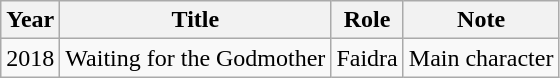<table class="wikitable">
<tr>
<th>Year</th>
<th>Title</th>
<th>Role</th>
<th>Note</th>
</tr>
<tr>
<td>2018</td>
<td>Waiting for the Godmother</td>
<td>Faidra</td>
<td>Main character</td>
</tr>
</table>
